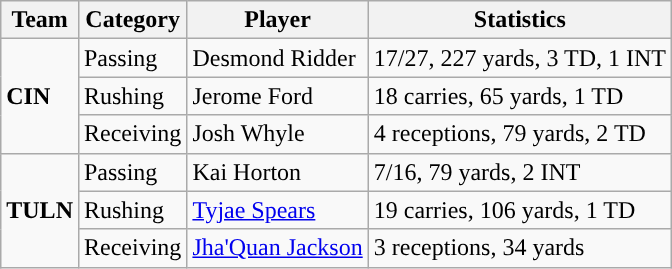<table class="wikitable" style="float: left;">
<tr>
<th>Team</th>
<th>Category</th>
<th>Player</th>
<th>Statistics</th>
</tr>
<tr>
<td rowspan=3><strong>CIN</strong></td>
<td>Passing</td>
<td>Desmond Ridder</td>
<td>17/27, 227 yards, 3 TD, 1 INT</td>
</tr>
<tr>
<td>Rushing</td>
<td>Jerome Ford</td>
<td>18 carries, 65 yards, 1 TD</td>
</tr>
<tr>
<td>Receiving</td>
<td>Josh Whyle</td>
<td>4 receptions, 79 yards, 2 TD</td>
</tr>
<tr>
<td rowspan=3><strong>TULN</strong></td>
<td>Passing</td>
<td>Kai Horton</td>
<td>7/16, 79 yards, 2 INT</td>
</tr>
<tr>
<td>Rushing</td>
<td><a href='#'>Tyjae Spears</a></td>
<td>19 carries, 106 yards, 1 TD</td>
</tr>
<tr>
<td>Receiving</td>
<td><a href='#'>Jha'Quan Jackson</a></td>
<td>3 receptions, 34 yards</td>
</tr>
</table>
